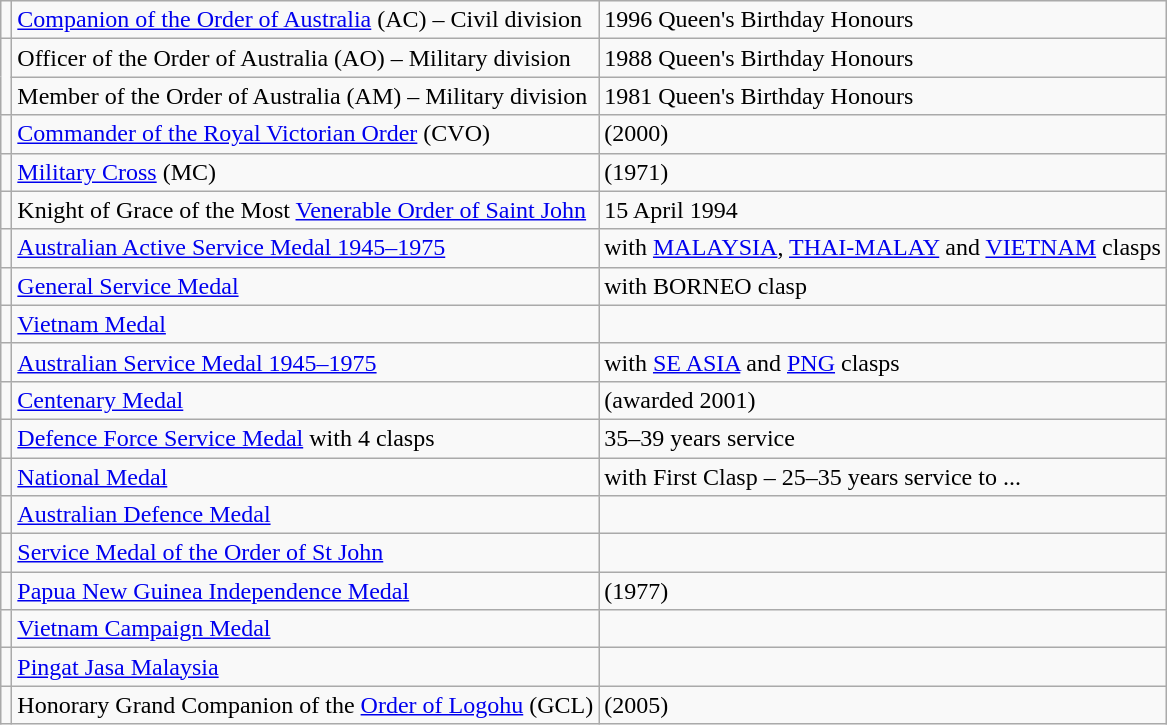<table class="wikitable">
<tr>
<td></td>
<td><a href='#'>Companion of the Order of Australia</a> (AC) – Civil division</td>
<td>1996 Queen's Birthday Honours</td>
</tr>
<tr>
<td rowspan=2></td>
<td>Officer of the Order of Australia (AO) – Military division</td>
<td>1988 Queen's Birthday Honours</td>
</tr>
<tr>
<td>Member of the Order of Australia (AM) – Military division</td>
<td>1981 Queen's Birthday Honours</td>
</tr>
<tr>
<td></td>
<td><a href='#'>Commander of the Royal Victorian Order</a> (CVO)</td>
<td>(2000)</td>
</tr>
<tr>
<td></td>
<td><a href='#'>Military Cross</a> (MC)</td>
<td>(1971)</td>
</tr>
<tr>
<td></td>
<td>Knight of Grace of the Most <a href='#'>Venerable Order of Saint John</a></td>
<td>15 April 1994</td>
</tr>
<tr>
<td></td>
<td><a href='#'>Australian Active Service Medal 1945–1975</a></td>
<td> with <a href='#'>MALAYSIA</a>, <a href='#'>THAI-MALAY</a> and <a href='#'>VIETNAM</a> clasps</td>
</tr>
<tr>
<td></td>
<td><a href='#'>General Service Medal</a></td>
<td> with BORNEO clasp</td>
</tr>
<tr>
<td></td>
<td><a href='#'>Vietnam Medal</a></td>
<td></td>
</tr>
<tr>
<td></td>
<td><a href='#'>Australian Service Medal 1945–1975</a></td>
<td> with <a href='#'>SE ASIA</a> and <a href='#'>PNG</a> clasps</td>
</tr>
<tr>
<td></td>
<td><a href='#'>Centenary Medal</a></td>
<td>(awarded 2001)</td>
</tr>
<tr>
<td></td>
<td><a href='#'>Defence Force Service Medal</a> with 4 clasps</td>
<td>35–39 years service</td>
</tr>
<tr>
<td></td>
<td><a href='#'>National Medal</a></td>
<td> with First Clasp – 25–35 years service to ...</td>
</tr>
<tr>
<td></td>
<td><a href='#'>Australian Defence Medal</a></td>
<td></td>
</tr>
<tr>
<td></td>
<td><a href='#'>Service Medal of the Order of St John</a></td>
<td></td>
</tr>
<tr>
<td></td>
<td><a href='#'>Papua New Guinea Independence Medal</a></td>
<td>(1977)</td>
</tr>
<tr>
<td></td>
<td><a href='#'>Vietnam Campaign Medal</a></td>
<td></td>
</tr>
<tr>
<td></td>
<td><a href='#'>Pingat Jasa Malaysia</a></td>
<td></td>
</tr>
<tr>
<td></td>
<td>Honorary Grand Companion of the <a href='#'>Order of Logohu</a> (GCL)</td>
<td>(2005)</td>
</tr>
</table>
